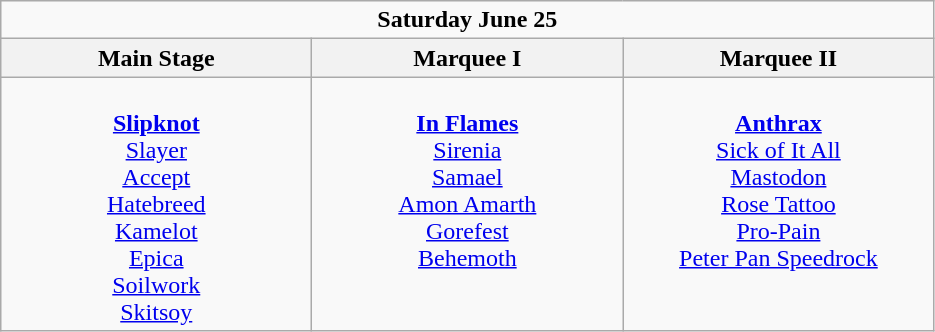<table class="wikitable">
<tr>
<td colspan="3" style="text-align:center;"><strong>Saturday June 25</strong></td>
</tr>
<tr>
<th>Main Stage</th>
<th>Marquee I</th>
<th>Marquee II</th>
</tr>
<tr>
<td style="text-align:center; vertical-align:top; width:200px;"><br><strong><a href='#'>Slipknot</a></strong>
<br><a href='#'>Slayer</a>
<br><a href='#'>Accept</a>
<br><a href='#'>Hatebreed</a>
<br><a href='#'>Kamelot</a>
<br><a href='#'>Epica</a>
<br><a href='#'>Soilwork</a>
<br><a href='#'>Skitsoy</a></td>
<td style="text-align:center; vertical-align:top; width:200px;"><br><strong><a href='#'>In Flames</a></strong>
<br><a href='#'>Sirenia</a>
<br><a href='#'>Samael</a>
<br><a href='#'>Amon Amarth</a>
<br><a href='#'>Gorefest</a>
<br><a href='#'>Behemoth</a></td>
<td style="text-align:center; vertical-align:top; width:200px;"><br><strong><a href='#'>Anthrax</a></strong>
<br><a href='#'>Sick of It All</a>
<br><a href='#'>Mastodon</a>
<br><a href='#'>Rose Tattoo</a>
<br><a href='#'>Pro-Pain</a>
<br><a href='#'>Peter Pan Speedrock</a></td>
</tr>
</table>
